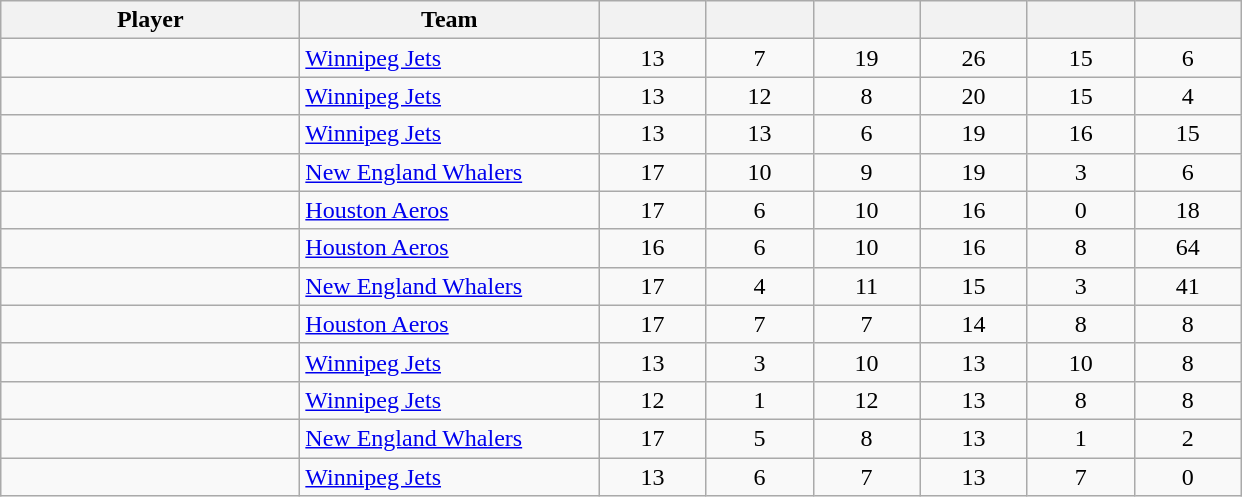<table style="padding:3px; border-spacing:0; text-align:center;" class="wikitable sortable">
<tr>
<th style="width:12em">Player</th>
<th style="width:12em">Team</th>
<th style="width:4em"></th>
<th style="width:4em"></th>
<th style="width:4em"></th>
<th style="width:4em"></th>
<th data-sort-type="number" style="width:4em"></th>
<th style="width:4em"></th>
</tr>
<tr>
<td align=left></td>
<td align=left><a href='#'>Winnipeg Jets</a></td>
<td>13</td>
<td>7</td>
<td>19</td>
<td>26</td>
<td>15</td>
<td>6</td>
</tr>
<tr>
<td align=left></td>
<td align=left><a href='#'>Winnipeg Jets</a></td>
<td>13</td>
<td>12</td>
<td>8</td>
<td>20</td>
<td>15</td>
<td>4</td>
</tr>
<tr>
<td align=left></td>
<td align=left><a href='#'>Winnipeg Jets</a></td>
<td>13</td>
<td>13</td>
<td>6</td>
<td>19</td>
<td>16</td>
<td>15</td>
</tr>
<tr>
<td align=left></td>
<td align=left><a href='#'>New England Whalers</a></td>
<td>17</td>
<td>10</td>
<td>9</td>
<td>19</td>
<td>3</td>
<td>6</td>
</tr>
<tr>
<td align=left></td>
<td align=left><a href='#'>Houston Aeros</a></td>
<td>17</td>
<td>6</td>
<td>10</td>
<td>16</td>
<td>0</td>
<td>18</td>
</tr>
<tr>
<td align=left></td>
<td align=left><a href='#'>Houston Aeros</a></td>
<td>16</td>
<td>6</td>
<td>10</td>
<td>16</td>
<td>8</td>
<td>64</td>
</tr>
<tr>
<td align=left></td>
<td align=left><a href='#'>New England Whalers</a></td>
<td>17</td>
<td>4</td>
<td>11</td>
<td>15</td>
<td>3</td>
<td>41</td>
</tr>
<tr>
<td align=left></td>
<td align=left><a href='#'>Houston Aeros</a></td>
<td>17</td>
<td>7</td>
<td>7</td>
<td>14</td>
<td>8</td>
<td>8</td>
</tr>
<tr>
<td align=left></td>
<td align=left><a href='#'>Winnipeg Jets </a></td>
<td>13</td>
<td>3</td>
<td>10</td>
<td>13</td>
<td>10</td>
<td>8</td>
</tr>
<tr>
<td align=left></td>
<td align=left><a href='#'>Winnipeg Jets</a></td>
<td>12</td>
<td>1</td>
<td>12</td>
<td>13</td>
<td>8</td>
<td>8</td>
</tr>
<tr>
<td align=left></td>
<td align=left><a href='#'>New England Whalers</a></td>
<td>17</td>
<td>5</td>
<td>8</td>
<td>13</td>
<td>1</td>
<td>2</td>
</tr>
<tr>
<td align=left></td>
<td align=left><a href='#'>Winnipeg Jets</a></td>
<td>13</td>
<td>6</td>
<td>7</td>
<td>13</td>
<td>7</td>
<td>0</td>
</tr>
</table>
